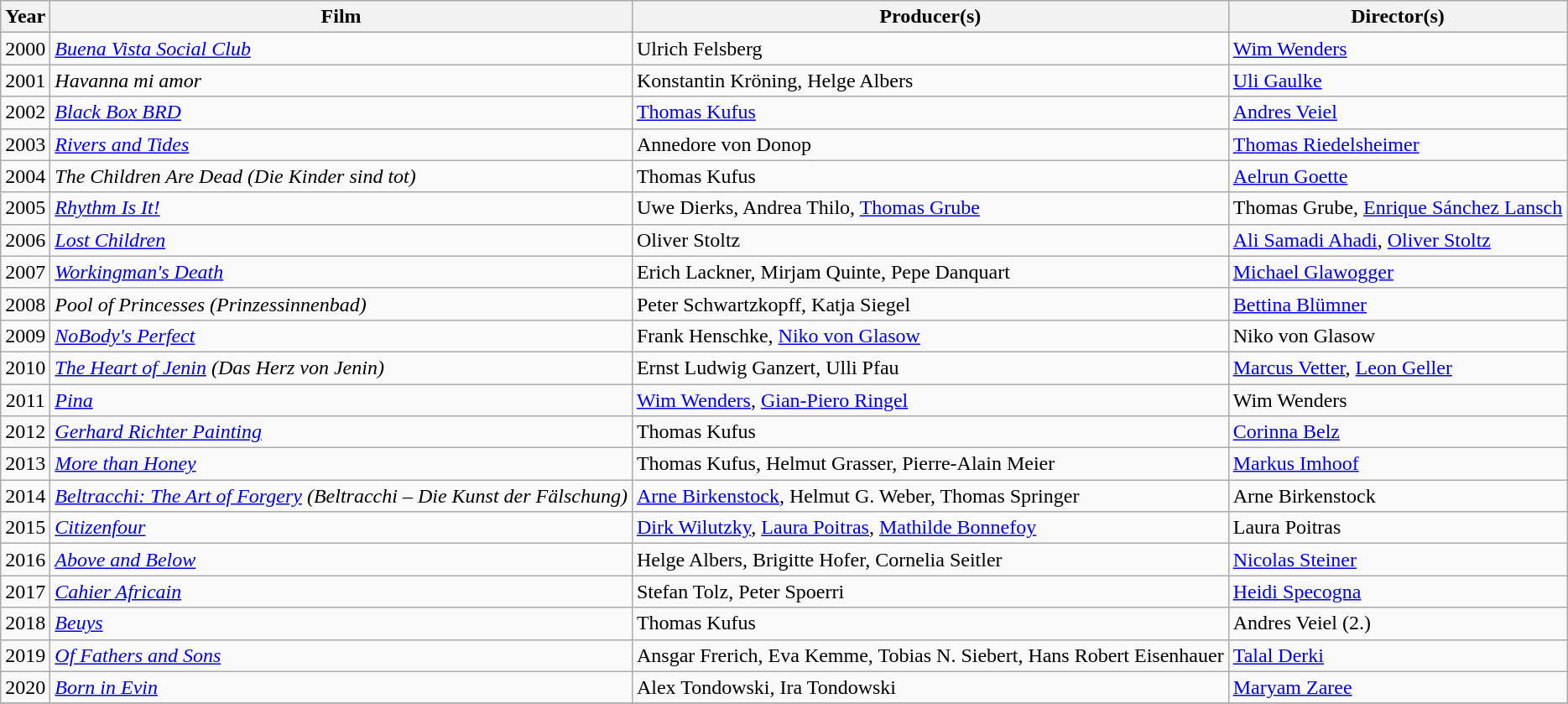<table class="wikitable">
<tr>
<th>Year</th>
<th>Film</th>
<th>Producer(s)</th>
<th>Director(s)</th>
</tr>
<tr>
<td style="text-align:center;">2000</td>
<td><em><a href='#'>Buena Vista Social Club</a></em></td>
<td>Ulrich Felsberg</td>
<td><a href='#'>Wim Wenders</a></td>
</tr>
<tr>
<td style="text-align:center;">2001</td>
<td><em>Havanna mi amor</em></td>
<td>Konstantin Kröning, Helge Albers</td>
<td><a href='#'>Uli Gaulke</a></td>
</tr>
<tr>
<td style="text-align:center;">2002</td>
<td><em><a href='#'>Black Box BRD</a></em></td>
<td><a href='#'>Thomas Kufus</a></td>
<td><a href='#'>Andres Veiel</a></td>
</tr>
<tr>
<td style="text-align:center;">2003</td>
<td><em><a href='#'>Rivers and Tides</a></em></td>
<td>Annedore von Donop</td>
<td><a href='#'>Thomas Riedelsheimer</a></td>
</tr>
<tr>
<td style="text-align:center;">2004</td>
<td><em>The Children Are Dead</em> <em>(Die Kinder sind tot)</em></td>
<td>Thomas Kufus</td>
<td><a href='#'>Aelrun Goette</a></td>
</tr>
<tr>
<td style="text-align:center;">2005</td>
<td><em><a href='#'>Rhythm Is It!</a></em></td>
<td>Uwe Dierks, Andrea Thilo, <a href='#'>Thomas Grube</a></td>
<td>Thomas Grube, <a href='#'>Enrique Sánchez Lansch</a></td>
</tr>
<tr>
<td style="text-align:center;">2006</td>
<td><em><a href='#'>Lost Children</a></em></td>
<td>Oliver Stoltz</td>
<td><a href='#'>Ali Samadi Ahadi</a>, <a href='#'>Oliver Stoltz</a></td>
</tr>
<tr>
<td style="text-align:center;">2007</td>
<td><em><a href='#'>Workingman's Death</a></em></td>
<td>Erich Lackner, Mirjam Quinte, Pepe Danquart</td>
<td><a href='#'>Michael Glawogger</a></td>
</tr>
<tr>
<td style="text-align:center;">2008</td>
<td><em>Pool of Princesses</em> <em>(Prinzessinnenbad)</em></td>
<td>Peter Schwartzkopff, Katja Siegel</td>
<td><a href='#'>Bettina Blümner</a></td>
</tr>
<tr>
<td style="text-align:center;">2009</td>
<td><em><a href='#'>NoBody's Perfect</a></em></td>
<td>Frank Henschke, <a href='#'>Niko von Glasow</a></td>
<td>Niko von Glasow</td>
</tr>
<tr>
<td style="text-align:center;">2010</td>
<td><em><a href='#'>The Heart of Jenin</a></em> <em>(Das Herz von Jenin)</em></td>
<td>Ernst Ludwig Ganzert, Ulli Pfau</td>
<td><a href='#'>Marcus Vetter</a>, <a href='#'>Leon Geller</a></td>
</tr>
<tr>
<td style="text-align:center;">2011</td>
<td><em><a href='#'>Pina</a></em></td>
<td><a href='#'>Wim Wenders</a>, <a href='#'>Gian-Piero Ringel</a></td>
<td>Wim Wenders</td>
</tr>
<tr>
<td style="text-align:center;">2012</td>
<td><em><a href='#'>Gerhard Richter Painting</a></em></td>
<td>Thomas Kufus</td>
<td><a href='#'>Corinna Belz</a></td>
</tr>
<tr>
<td style="text-align:center;">2013</td>
<td><em><a href='#'>More than Honey</a></em></td>
<td>Thomas Kufus, Helmut Grasser, Pierre-Alain Meier</td>
<td><a href='#'>Markus Imhoof</a></td>
</tr>
<tr>
<td style="text-align:center;">2014</td>
<td><em><a href='#'>Beltracchi: The Art of Forgery</a></em> <em>(Beltracchi – Die Kunst der Fälschung)</em></td>
<td><a href='#'>Arne Birkenstock</a>, Helmut G. Weber, Thomas Springer</td>
<td>Arne Birkenstock</td>
</tr>
<tr>
<td style="text-align:center;">2015</td>
<td><em><a href='#'>Citizenfour</a></em></td>
<td><a href='#'>Dirk Wilutzky</a>, <a href='#'>Laura Poitras</a>, <a href='#'>Mathilde Bonnefoy</a></td>
<td>Laura Poitras</td>
</tr>
<tr>
<td style="text-align:center;">2016</td>
<td><em><a href='#'>Above and Below</a></em></td>
<td>Helge Albers, Brigitte Hofer, Cornelia Seitler</td>
<td><a href='#'>Nicolas Steiner</a></td>
</tr>
<tr>
<td style="text-align:center;">2017</td>
<td><em><a href='#'>Cahier Africain</a></em></td>
<td>Stefan Tolz, Peter Spoerri</td>
<td><a href='#'>Heidi Specogna</a></td>
</tr>
<tr>
<td style="text-align:center;">2018</td>
<td><em><a href='#'>Beuys</a></em></td>
<td>Thomas Kufus</td>
<td>Andres Veiel (2.)</td>
</tr>
<tr>
<td style="text-align:center;">2019</td>
<td><em><a href='#'>Of Fathers and Sons</a></em></td>
<td>Ansgar Frerich, Eva Kemme, Tobias N. Siebert, Hans Robert Eisenhauer</td>
<td><a href='#'>Talal Derki</a></td>
</tr>
<tr>
<td style="text-align:center;">2020</td>
<td><em><a href='#'>Born in Evin</a></em></td>
<td>Alex Tondowski, Ira Tondowski</td>
<td><a href='#'>Maryam Zaree</a></td>
</tr>
<tr>
</tr>
</table>
